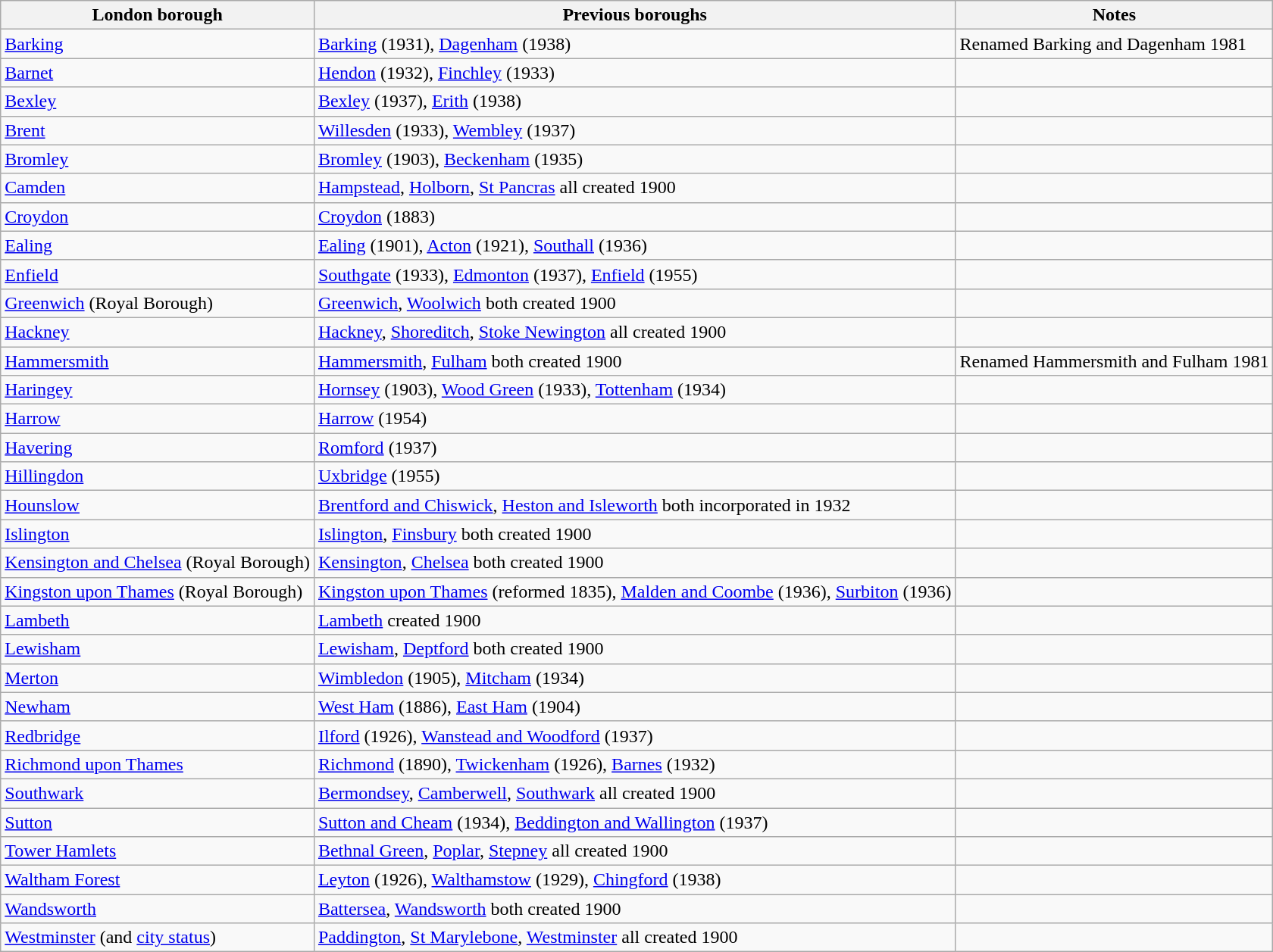<table class="wikitable">
<tr>
<th>London borough</th>
<th>Previous boroughs</th>
<th>Notes</th>
</tr>
<tr>
<td><a href='#'>Barking</a></td>
<td><a href='#'>Barking</a> (1931), <a href='#'>Dagenham</a> (1938)</td>
<td>Renamed Barking and Dagenham 1981</td>
</tr>
<tr>
<td><a href='#'>Barnet</a></td>
<td><a href='#'>Hendon</a> (1932), <a href='#'>Finchley</a> (1933)</td>
<td></td>
</tr>
<tr>
<td><a href='#'>Bexley</a></td>
<td><a href='#'>Bexley</a> (1937), <a href='#'>Erith</a> (1938)</td>
<td></td>
</tr>
<tr>
<td><a href='#'>Brent</a></td>
<td><a href='#'>Willesden</a> (1933), <a href='#'>Wembley</a> (1937)</td>
<td></td>
</tr>
<tr>
<td><a href='#'>Bromley</a></td>
<td><a href='#'>Bromley</a> (1903), <a href='#'>Beckenham</a> (1935)</td>
<td></td>
</tr>
<tr>
<td><a href='#'>Camden</a></td>
<td><a href='#'>Hampstead</a>, <a href='#'>Holborn</a>, <a href='#'>St Pancras</a> all created 1900</td>
<td></td>
</tr>
<tr>
<td><a href='#'>Croydon</a></td>
<td><a href='#'>Croydon</a> (1883)</td>
<td></td>
</tr>
<tr>
<td><a href='#'>Ealing</a></td>
<td><a href='#'>Ealing</a> (1901), <a href='#'>Acton</a> (1921), <a href='#'>Southall</a> (1936)</td>
<td></td>
</tr>
<tr>
<td><a href='#'>Enfield</a></td>
<td><a href='#'>Southgate</a> (1933), <a href='#'>Edmonton</a> (1937), <a href='#'>Enfield</a> (1955)</td>
<td></td>
</tr>
<tr>
<td><a href='#'>Greenwich</a> (Royal Borough)</td>
<td><a href='#'>Greenwich</a>, <a href='#'>Woolwich</a> both created 1900</td>
<td></td>
</tr>
<tr>
<td><a href='#'>Hackney</a></td>
<td><a href='#'>Hackney</a>, <a href='#'>Shoreditch</a>, <a href='#'>Stoke Newington</a> all created 1900</td>
<td></td>
</tr>
<tr>
<td><a href='#'>Hammersmith</a></td>
<td><a href='#'>Hammersmith</a>, <a href='#'>Fulham</a> both created 1900</td>
<td>Renamed Hammersmith and Fulham 1981</td>
</tr>
<tr>
<td><a href='#'>Haringey</a></td>
<td><a href='#'>Hornsey</a> (1903), <a href='#'>Wood Green</a> (1933), <a href='#'>Tottenham</a> (1934)</td>
<td></td>
</tr>
<tr>
<td><a href='#'>Harrow</a></td>
<td><a href='#'>Harrow</a> (1954)</td>
<td></td>
</tr>
<tr>
<td><a href='#'>Havering</a></td>
<td><a href='#'>Romford</a> (1937)</td>
<td></td>
</tr>
<tr>
<td><a href='#'>Hillingdon</a></td>
<td><a href='#'>Uxbridge</a> (1955)</td>
<td></td>
</tr>
<tr>
<td><a href='#'>Hounslow</a></td>
<td><a href='#'>Brentford and Chiswick</a>, <a href='#'>Heston and Isleworth</a> both incorporated in 1932</td>
<td></td>
</tr>
<tr>
<td><a href='#'>Islington</a></td>
<td><a href='#'>Islington</a>, <a href='#'>Finsbury</a> both created 1900</td>
<td></td>
</tr>
<tr>
<td><a href='#'>Kensington and Chelsea</a> (Royal Borough)</td>
<td><a href='#'>Kensington</a>, <a href='#'>Chelsea</a> both created 1900</td>
<td></td>
</tr>
<tr>
<td><a href='#'>Kingston upon Thames</a> (Royal Borough)</td>
<td><a href='#'>Kingston upon Thames</a> (reformed 1835), <a href='#'>Malden and Coombe</a> (1936), <a href='#'>Surbiton</a> (1936)</td>
<td></td>
</tr>
<tr>
<td><a href='#'>Lambeth</a></td>
<td><a href='#'>Lambeth</a> created 1900</td>
<td></td>
</tr>
<tr>
<td><a href='#'>Lewisham</a></td>
<td><a href='#'>Lewisham</a>, <a href='#'>Deptford</a> both created 1900</td>
<td></td>
</tr>
<tr>
<td><a href='#'>Merton</a></td>
<td><a href='#'>Wimbledon</a> (1905), <a href='#'>Mitcham</a> (1934)</td>
<td></td>
</tr>
<tr>
<td><a href='#'>Newham</a></td>
<td><a href='#'>West Ham</a> (1886), <a href='#'>East Ham</a> (1904)</td>
<td></td>
</tr>
<tr>
<td><a href='#'>Redbridge</a></td>
<td><a href='#'>Ilford</a> (1926), <a href='#'>Wanstead and Woodford</a> (1937)</td>
<td></td>
</tr>
<tr>
<td><a href='#'>Richmond upon Thames</a></td>
<td><a href='#'>Richmond</a> (1890), <a href='#'>Twickenham</a> (1926), <a href='#'>Barnes</a> (1932)</td>
<td></td>
</tr>
<tr>
<td><a href='#'>Southwark</a></td>
<td><a href='#'>Bermondsey</a>, <a href='#'>Camberwell</a>, <a href='#'>Southwark</a> all created 1900</td>
<td></td>
</tr>
<tr>
<td><a href='#'>Sutton</a></td>
<td><a href='#'>Sutton and Cheam</a> (1934), <a href='#'>Beddington and Wallington</a> (1937)</td>
<td></td>
</tr>
<tr>
<td><a href='#'>Tower Hamlets</a></td>
<td><a href='#'>Bethnal Green</a>, <a href='#'>Poplar</a>, <a href='#'>Stepney</a> all created 1900</td>
<td></td>
</tr>
<tr>
<td><a href='#'>Waltham Forest</a></td>
<td><a href='#'>Leyton</a> (1926), <a href='#'>Walthamstow</a> (1929), <a href='#'>Chingford</a> (1938)</td>
<td></td>
</tr>
<tr>
<td><a href='#'>Wandsworth</a></td>
<td><a href='#'>Battersea</a>, <a href='#'>Wandsworth</a> both created 1900</td>
<td></td>
</tr>
<tr>
<td><a href='#'>Westminster</a> (and <a href='#'>city status</a>)</td>
<td><a href='#'>Paddington</a>, <a href='#'>St Marylebone</a>, <a href='#'>Westminster</a> all created 1900</td>
<td></td>
</tr>
</table>
